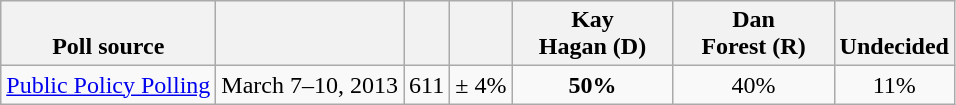<table class="wikitable" style="text-align:center">
<tr valign= bottom>
<th>Poll source</th>
<th></th>
<th></th>
<th></th>
<th style="width:100px;">Kay<br>Hagan (D)</th>
<th style="width:100px;">Dan<br>Forest (R)</th>
<th>Undecided</th>
</tr>
<tr>
<td align=left><a href='#'>Public Policy Polling</a></td>
<td>March 7–10, 2013</td>
<td>611</td>
<td>± 4%</td>
<td><strong>50%</strong></td>
<td>40%</td>
<td>11%</td>
</tr>
</table>
